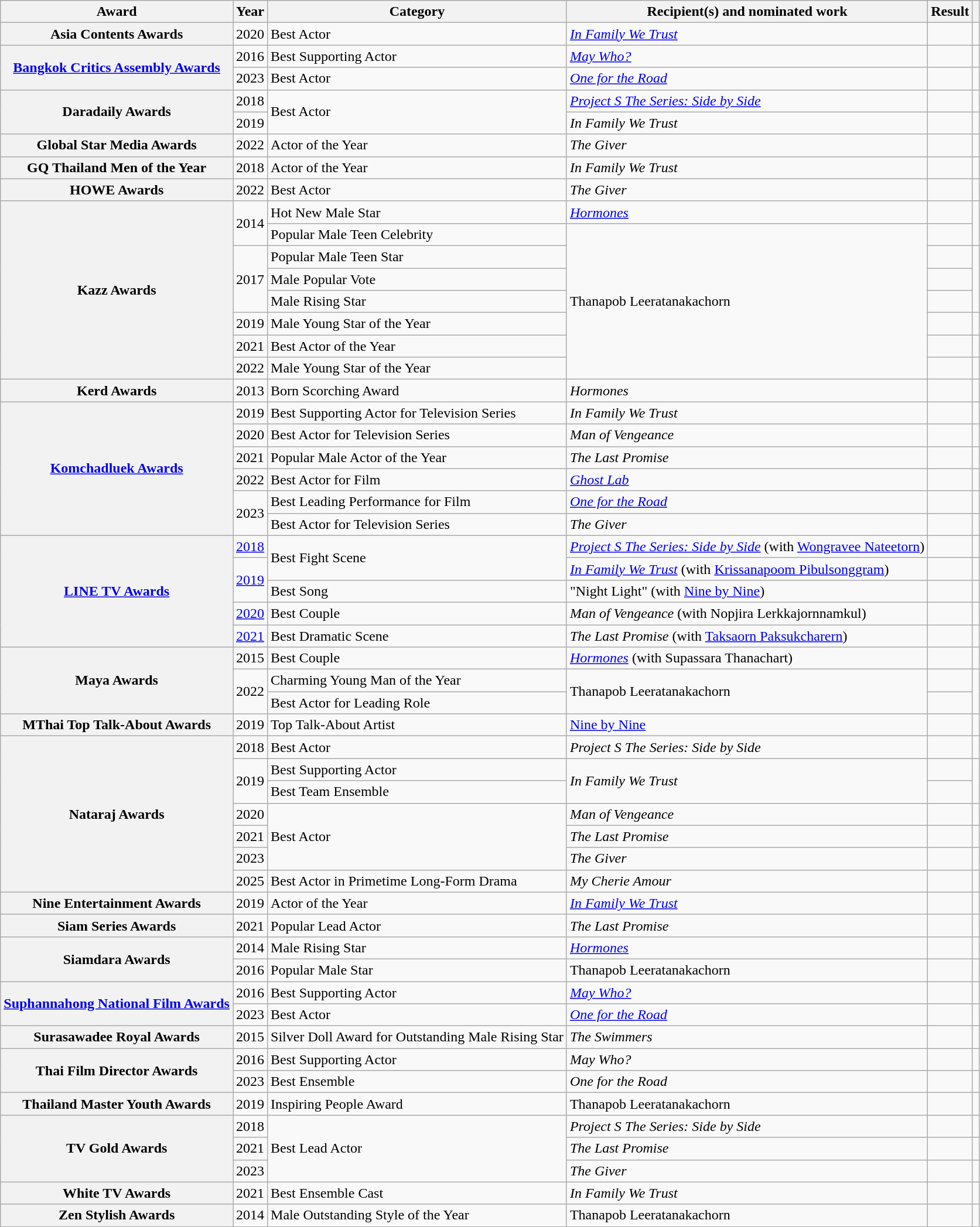<table class="wikitable sortable plainrowheaders">
<tr>
<th scope="col">Award</th>
<th scope="col">Year</th>
<th scope="col">Category</th>
<th scope="col">Recipient(s) and nominated work</th>
<th scope="col">Result</th>
<th scope="col" class="unsortable"></th>
</tr>
<tr>
<th scope="row">Asia Contents Awards</th>
<td>2020</td>
<td>Best Actor</td>
<td><em><a href='#'>In Family We Trust</a></em></td>
<td></td>
<td style="text-align:center;"></td>
</tr>
<tr>
<th scope="row" rowspan="2"><a href='#'>Bangkok Critics Assembly Awards</a></th>
<td>2016</td>
<td>Best Supporting Actor</td>
<td><em><a href='#'>May Who?</a></em></td>
<td></td>
<td style="text-align:center;"></td>
</tr>
<tr>
<td>2023</td>
<td>Best Actor</td>
<td><em><a href='#'>One for the Road</a></em></td>
<td></td>
<td style="text-align:center;"></td>
</tr>
<tr>
<th scope="row" rowspan="2">Daradaily Awards</th>
<td>2018</td>
<td rowspan="2">Best Actor</td>
<td><em><a href='#'>Project S The Series: Side by Side</a></em></td>
<td></td>
<td style="text-align:center;"></td>
</tr>
<tr>
<td>2019</td>
<td><em>In Family We Trust</em></td>
<td></td>
<td style="text-align:center;"></td>
</tr>
<tr>
<th scope="row">Global Star Media Awards</th>
<td>2022</td>
<td>Actor of the Year</td>
<td><em>The Giver</em></td>
<td></td>
<td style="text-align:center;"></td>
</tr>
<tr>
<th scope="row">GQ Thailand Men of the Year</th>
<td>2018</td>
<td>Actor of the Year</td>
<td><em>In Family We Trust</em></td>
<td></td>
<td style="text-align:center;"></td>
</tr>
<tr>
<th scope="row">HOWE Awards</th>
<td>2022</td>
<td>Best Actor</td>
<td><em>The Giver</em></td>
<td></td>
<td style="text-align:center;"></td>
</tr>
<tr>
<th scope="row" rowspan="8">Kazz Awards</th>
<td rowspan="2">2014</td>
<td>Hot New Male Star</td>
<td><em><a href='#'>Hormones</a></em></td>
<td></td>
<td style="text-align:center;" rowspan="2"></td>
</tr>
<tr>
<td>Popular Male Teen Celebrity</td>
<td rowspan="7">Thanapob Leeratanakachorn</td>
<td></td>
</tr>
<tr>
<td rowspan="3">2017</td>
<td>Popular Male Teen Star</td>
<td></td>
<td style="text-align:center;" rowspan="3"></td>
</tr>
<tr>
<td>Male Popular Vote</td>
<td></td>
</tr>
<tr>
<td>Male Rising Star</td>
<td></td>
</tr>
<tr>
<td>2019</td>
<td>Male Young Star of the Year</td>
<td></td>
<td style="text-align:center;"></td>
</tr>
<tr>
<td>2021</td>
<td>Best Actor of the Year</td>
<td></td>
<td style="text-align:center;"></td>
</tr>
<tr>
<td>2022</td>
<td>Male Young Star of the Year</td>
<td></td>
<td style="text-align:center;"></td>
</tr>
<tr>
<th scope="row">Kerd Awards</th>
<td>2013</td>
<td>Born Scorching Award</td>
<td><em>Hormones</em></td>
<td></td>
<td style="text-align:center;"></td>
</tr>
<tr>
<th scope="row" rowspan="6"><a href='#'>Komchadluek Awards</a></th>
<td>2019</td>
<td>Best Supporting Actor for Television Series</td>
<td><em>In Family We Trust</em></td>
<td></td>
<td style="text-align:center;"></td>
</tr>
<tr>
<td>2020</td>
<td>Best Actor for Television Series</td>
<td><em>Man of Vengeance</em></td>
<td></td>
<td style="text-align:center;"></td>
</tr>
<tr>
<td>2021</td>
<td>Popular Male Actor of the Year</td>
<td><em>The Last Promise</em></td>
<td></td>
<td style="text-align:center;"></td>
</tr>
<tr>
<td>2022</td>
<td>Best Actor for Film</td>
<td><em><a href='#'>Ghost Lab</a></em></td>
<td></td>
<td style="text-align: center;"></td>
</tr>
<tr>
<td rowspan="2">2023</td>
<td>Best Leading Performance for Film</td>
<td><em><a href='#'>One for the Road</a></em></td>
<td></td>
<td style="text-align: center;"></td>
</tr>
<tr>
<td>Best Actor for Television Series</td>
<td><em>The Giver</em></td>
<td></td>
<td style="text-align: center;"></td>
</tr>
<tr>
<th scope="row" rowspan="5"><a href='#'>LINE TV Awards</a></th>
<td><a href='#'>2018</a></td>
<td rowspan="2">Best Fight Scene</td>
<td><em><a href='#'>Project S The Series: Side by Side</a></em> (with <a href='#'>Wongravee Nateetorn</a>)</td>
<td></td>
<td style="text-align:center;"></td>
</tr>
<tr>
<td rowspan="2"><a href='#'>2019</a></td>
<td><em><a href='#'>In Family We Trust</a></em> (with <a href='#'>Krissanapoom Pibulsonggram</a>)</td>
<td></td>
<td style="text-align:center;"></td>
</tr>
<tr>
<td>Best Song</td>
<td>"Night Light" (with <a href='#'>Nine by Nine</a>)</td>
<td></td>
<td style="text-align:center;"></td>
</tr>
<tr>
<td><a href='#'>2020</a></td>
<td>Best Couple</td>
<td><em>Man of Vengeance</em> (with Nopjira Lerkkajornnamkul)</td>
<td></td>
<td style="text-align:center;"></td>
</tr>
<tr>
<td><a href='#'>2021</a></td>
<td>Best Dramatic Scene</td>
<td><em>The Last Promise</em> (with <a href='#'>Taksaorn Paksukcharern</a>)</td>
<td></td>
<td style="text-align:center;"></td>
</tr>
<tr>
<th rowspan="3" scope="row">Maya Awards</th>
<td>2015</td>
<td>Best Couple</td>
<td><em><a href='#'>Hormones</a></em> (with Supassara Thanachart)</td>
<td></td>
<td style="text-align:center;"></td>
</tr>
<tr>
<td rowspan="2">2022</td>
<td Charming boy>Charming Young Man of the Year</td>
<td rowspan="2">Thanapob Leeratanakachorn</td>
<td></td>
<td style="text-align:center;" rowspan="2"></td>
</tr>
<tr>
<td Best Actor>Best Actor for Leading Role</td>
<td></td>
</tr>
<tr>
<th scope="row">MThai Top Talk-About Awards</th>
<td>2019</td>
<td>Top Talk-About Artist</td>
<td><a href='#'>Nine by Nine</a></td>
<td></td>
<td style="text-align:center;"></td>
</tr>
<tr>
<th scope="row" rowspan="7">Nataraj Awards</th>
<td>2018</td>
<td>Best Actor</td>
<td><em>Project S The Series: Side by Side</em></td>
<td></td>
<td style="text-align:center;"></td>
</tr>
<tr>
<td rowspan="2">2019</td>
<td>Best Supporting Actor</td>
<td rowspan="2"><em>In Family We Trust</em></td>
<td></td>
<td style="text-align:center;" rowspan="2"></td>
</tr>
<tr>
<td>Best Team Ensemble</td>
<td></td>
</tr>
<tr>
<td>2020</td>
<td rowspan="3">Best Actor</td>
<td><em>Man of Vengeance</em></td>
<td></td>
<td style="text-align:center;"></td>
</tr>
<tr>
<td>2021</td>
<td><em>The Last Promise</em></td>
<td></td>
<td style="text-align:center;"></td>
</tr>
<tr>
<td>2023</td>
<td><em>The Giver</em></td>
<td></td>
<td style="text-align:center;"></td>
</tr>
<tr>
<td>2025</td>
<td>Best Actor in Primetime Long-Form Drama</td>
<td><em>My Cherie Amour</em></td>
<td></td>
<td style="text-align:center;"></td>
</tr>
<tr>
<th scope="row">Nine Entertainment Awards</th>
<td>2019</td>
<td>Actor of the Year</td>
<td><em><a href='#'>In Family We Trust</a></em></td>
<td></td>
<td style="text-align:center;"></td>
</tr>
<tr>
<th scope="row">Siam Series Awards</th>
<td>2021</td>
<td>Popular Lead Actor</td>
<td><em>The Last Promise</em></td>
<td></td>
<td style="text-align:center;"></td>
</tr>
<tr>
<th scope="row" rowspan="2">Siamdara Awards</th>
<td>2014</td>
<td>Male Rising Star</td>
<td><em><a href='#'>Hormones</a></em></td>
<td></td>
<td style="text-align:center;"></td>
</tr>
<tr>
<td>2016</td>
<td>Popular Male Star</td>
<td>Thanapob Leeratanakachorn</td>
<td></td>
<td style="text-align:center;"></td>
</tr>
<tr>
<th scope="row" rowspan="2"><a href='#'>Suphannahong National Film Awards</a></th>
<td>2016</td>
<td>Best Supporting Actor</td>
<td><em><a href='#'>May Who?</a></em></td>
<td></td>
<td style="text-align:center;"></td>
</tr>
<tr>
<td>2023</td>
<td>Best Actor</td>
<td><em><a href='#'>One for the Road</a></em></td>
<td></td>
<td style="text-align:center;"></td>
</tr>
<tr>
<th scope="row">Surasawadee Royal Awards</th>
<td>2015</td>
<td>Silver Doll Award for Outstanding Male Rising Star</td>
<td><em>The Swimmers</em></td>
<td></td>
<td style="text-align:center;"></td>
</tr>
<tr>
<th scope="row" rowspan="2">Thai Film Director Awards</th>
<td>2016</td>
<td>Best Supporting Actor</td>
<td><em>May Who?</em></td>
<td></td>
<td style="text-align:center;"></td>
</tr>
<tr>
<td>2023</td>
<td>Best Ensemble</td>
<td><em>One for the Road</em></td>
<td></td>
<td style="text-align:center;"></td>
</tr>
<tr>
<th scope="row">Thailand Master Youth Awards</th>
<td>2019</td>
<td>Inspiring People Award</td>
<td>Thanapob Leeratanakachorn</td>
<td></td>
<td style="text-align:center;"></td>
</tr>
<tr>
<th scope="row" rowspan="3">TV Gold Awards</th>
<td>2018</td>
<td rowspan="3">Best Lead Actor</td>
<td><em>Project S The Series: Side by Side</em></td>
<td></td>
<td style="text-align:center;"></td>
</tr>
<tr>
<td>2021</td>
<td><em>The Last Promise</em></td>
<td></td>
<td style="text-align:center;"></td>
</tr>
<tr>
<td>2023</td>
<td><em>The Giver</em></td>
<td></td>
<td style="text-align: center;"></td>
</tr>
<tr>
<th scope="row">White TV Awards</th>
<td>2021</td>
<td>Best Ensemble Cast</td>
<td><em>In Family We Trust</em></td>
<td></td>
<td style="text-align:center;"></td>
</tr>
<tr>
<th scope="row">Zen Stylish Awards</th>
<td>2014</td>
<td>Male Outstanding Style of the Year</td>
<td>Thanapob Leeratanakachorn</td>
<td></td>
<td style="text-align:center;"></td>
</tr>
<tr>
</tr>
</table>
